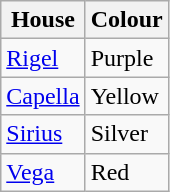<table class="wikitable">
<tr>
<th>House</th>
<th>Colour</th>
</tr>
<tr>
<td><a href='#'>Rigel</a></td>
<td> Purple</td>
</tr>
<tr>
<td><a href='#'>Capella</a></td>
<td> Yellow</td>
</tr>
<tr>
<td><a href='#'>Sirius</a></td>
<td> Silver</td>
</tr>
<tr>
<td><a href='#'>Vega</a></td>
<td> Red</td>
</tr>
</table>
